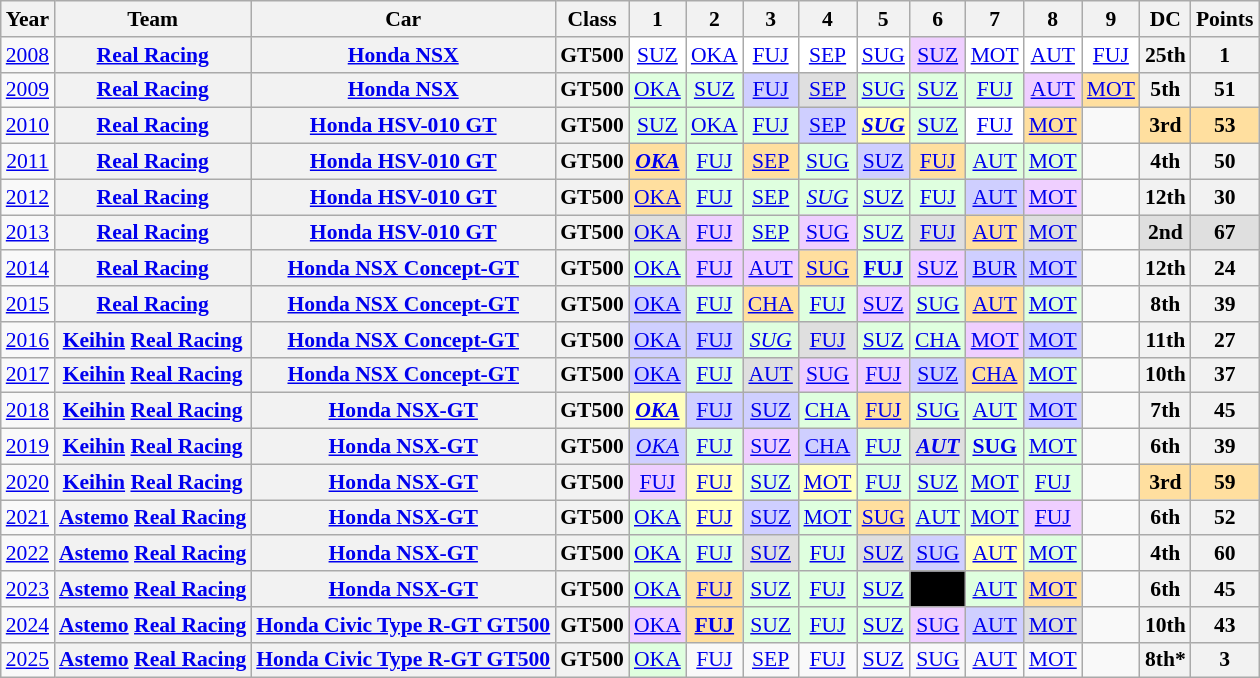<table class="wikitable" style="text-align:center; font-size:90%">
<tr>
<th>Year</th>
<th>Team</th>
<th>Car</th>
<th>Class</th>
<th>1</th>
<th>2</th>
<th>3</th>
<th>4</th>
<th>5</th>
<th>6</th>
<th>7</th>
<th>8</th>
<th>9</th>
<th>DC</th>
<th>Points</th>
</tr>
<tr>
<td><a href='#'>2008</a></td>
<th><a href='#'>Real Racing</a></th>
<th><a href='#'>Honda NSX</a></th>
<th>GT500</th>
<td style="background:#FFFFFF;"><a href='#'>SUZ</a></td>
<td style="background:#FFFFFF;"><a href='#'>OKA</a></td>
<td style="background:#FFFFFF;"><a href='#'>FUJ</a></td>
<td style="background:#FFFFFF;"><a href='#'>SEP</a></td>
<td style="background:#FFFFFF;"><a href='#'>SUG</a></td>
<td style="background:#EFCFFF;"><a href='#'>SUZ</a><br></td>
<td style="background:#FFFFFF;"><a href='#'>MOT</a></td>
<td style="background:#FFFFFF;"><a href='#'>AUT</a></td>
<td style="background:#FFFFFF;"><a href='#'>FUJ</a></td>
<th>25th</th>
<th>1</th>
</tr>
<tr>
<td><a href='#'>2009</a></td>
<th><a href='#'>Real Racing</a></th>
<th><a href='#'>Honda NSX</a></th>
<th>GT500</th>
<td style="background:#DFFFDF;"><a href='#'>OKA</a><br></td>
<td style="background:#DFFFDF;"><a href='#'>SUZ</a><br></td>
<td style="background:#CFCFFF;"><a href='#'>FUJ</a><br></td>
<td style="background:#DFDFDF;"><a href='#'>SEP</a><br></td>
<td style="background:#DFFFDF;"><a href='#'>SUG</a><br></td>
<td style="background:#DFFFDF;"><a href='#'>SUZ</a><br></td>
<td style="background:#DFFFDF;"><a href='#'>FUJ</a><br></td>
<td style="background:#EFCFFF;"><a href='#'>AUT</a><br></td>
<td style="background:#FFDF9F;"><a href='#'>MOT</a><br></td>
<th>5th</th>
<th>51</th>
</tr>
<tr>
<td><a href='#'>2010</a></td>
<th><a href='#'>Real Racing</a></th>
<th><a href='#'>Honda HSV-010 GT</a></th>
<th>GT500</th>
<td style="background:#DFFFDF;"><a href='#'>SUZ</a><br></td>
<td style="background:#DFFFDF;"><a href='#'>OKA</a><br></td>
<td style="background:#DFFFDF;"><a href='#'>FUJ</a><br></td>
<td style="background:#CFCFFF;"><a href='#'>SEP</a><br></td>
<td style="background:#FFFFBF;"><strong><em><a href='#'>SUG</a></em></strong><br></td>
<td style="background:#DFFFDF;"><a href='#'>SUZ</a><br></td>
<td style="background:#FFFFFF;"><a href='#'>FUJ</a><br></td>
<td style="background:#FFDF9F;"><a href='#'>MOT</a><br></td>
<td></td>
<th style="background:#FFDF9F;">3rd</th>
<th style="background:#FFDF9F;">53</th>
</tr>
<tr>
<td><a href='#'>2011</a></td>
<th><a href='#'>Real Racing</a></th>
<th><a href='#'>Honda HSV-010 GT</a></th>
<th>GT500</th>
<td style="background:#FFDF9F;"><strong><em><a href='#'>OKA</a></em></strong><br></td>
<td style="background:#DFFFDF;"><a href='#'>FUJ</a><br></td>
<td style="background:#FFDF9F;"><a href='#'>SEP</a><br></td>
<td style="background:#DFFFDF;"><a href='#'>SUG</a><br></td>
<td style="background:#CFCFFF;"><a href='#'>SUZ</a><br></td>
<td style="background:#FFDF9F;"><a href='#'>FUJ</a><br></td>
<td style="background:#DFFFDF;"><a href='#'>AUT</a><br></td>
<td style="background:#DFFFDF;"><a href='#'>MOT</a><br></td>
<td></td>
<th>4th</th>
<th>50</th>
</tr>
<tr>
<td><a href='#'>2012</a></td>
<th><a href='#'>Real Racing</a></th>
<th><a href='#'>Honda HSV-010 GT</a></th>
<th>GT500</th>
<td style="background:#FFDF9F;"><a href='#'>OKA</a><br></td>
<td style="background:#DFFFDF;"><a href='#'>FUJ</a><br></td>
<td style="background:#DFFFDF;"><a href='#'>SEP</a><br></td>
<td style="background:#DFFFDF;"><em><a href='#'>SUG</a></em><br></td>
<td style="background:#DFFFDF;"><a href='#'>SUZ</a><br></td>
<td style="background:#DFFFDF;"><a href='#'>FUJ</a><br></td>
<td style="background:#CFCFFF;"><a href='#'>AUT</a><br></td>
<td style="background:#EFCFFF;"><a href='#'>MOT</a><br></td>
<td></td>
<th>12th</th>
<th>30</th>
</tr>
<tr>
<td><a href='#'>2013</a></td>
<th><a href='#'>Real Racing</a></th>
<th><a href='#'>Honda HSV-010 GT</a></th>
<th>GT500</th>
<td style="background:#DFDFDF;"><a href='#'>OKA</a><br></td>
<td style="background:#EFCFFF;"><a href='#'>FUJ</a><br></td>
<td style="background:#DFFFDF;"><a href='#'>SEP</a><br></td>
<td style="background:#EFCFFF;"><a href='#'>SUG</a><br></td>
<td style="background:#DFFFDF;"><a href='#'>SUZ</a><br></td>
<td style="background:#DFDFDF;"><a href='#'>FUJ</a><br></td>
<td style="background:#FFDF9F;"><a href='#'>AUT</a><br></td>
<td style="background:#DFDFDF;"><a href='#'>MOT</a><br></td>
<td></td>
<th style="background:#DFDFDF;">2nd</th>
<th style="background:#DFDFDF;">67</th>
</tr>
<tr>
<td><a href='#'>2014</a></td>
<th><a href='#'>Real Racing</a></th>
<th><a href='#'>Honda NSX Concept-GT</a></th>
<th>GT500</th>
<td style="background:#DFFFDF;"><a href='#'>OKA</a><br></td>
<td style="background:#EFCFFF;"><a href='#'>FUJ</a><br></td>
<td style="background:#EFCFFF;"><a href='#'>AUT</a><br></td>
<td style="background:#FFDF9F;"><a href='#'>SUG</a><br></td>
<td style="background:#DFFFDF;"><strong><a href='#'>FUJ</a></strong><br></td>
<td style="background:#EFCFFF;"><a href='#'>SUZ</a><br></td>
<td style="background:#CFCFFF;"><a href='#'>BUR</a><br></td>
<td style="background:#CFCFFF;"><a href='#'>MOT</a><br></td>
<td></td>
<th>12th</th>
<th>24</th>
</tr>
<tr>
<td><a href='#'>2015</a></td>
<th><a href='#'>Real Racing</a></th>
<th><a href='#'>Honda NSX Concept-GT</a></th>
<th>GT500</th>
<td style="background:#CFCFFF;"><a href='#'>OKA</a><br></td>
<td style="background:#DFFFDF;"><a href='#'>FUJ</a><br></td>
<td style="background:#FFDF9F;"><a href='#'>CHA</a><br></td>
<td style="background:#DFFFDF;"><a href='#'>FUJ</a><br></td>
<td style="background:#EFCFFF;"><a href='#'>SUZ</a><br></td>
<td style="background:#DFFFDF;"><a href='#'>SUG</a><br></td>
<td style="background:#FFDF9F;"><a href='#'>AUT</a><br></td>
<td style="background:#DFFFDF;"><a href='#'>MOT</a><br></td>
<td></td>
<th>8th</th>
<th>39</th>
</tr>
<tr>
<td><a href='#'>2016</a></td>
<th><a href='#'>Keihin</a> <a href='#'>Real Racing</a></th>
<th><a href='#'>Honda NSX Concept-GT</a></th>
<th>GT500</th>
<td style="background:#CFCFFF;"><a href='#'>OKA</a><br></td>
<td style="background:#CFCFFF;"><a href='#'>FUJ</a><br></td>
<td style="background:#DFFFDF;"><em><a href='#'>SUG</a></em><br></td>
<td style="background:#DFDFDF;"><a href='#'>FUJ</a><br></td>
<td style="background:#DFFFDF;"><a href='#'>SUZ</a><br></td>
<td style="background:#DFFFDF;"><a href='#'>CHA</a><br></td>
<td style="background:#EFCFFF;"><a href='#'>MOT</a><br></td>
<td style="background:#CFCFFF;"><a href='#'>MOT</a><br></td>
<td></td>
<th>11th</th>
<th>27</th>
</tr>
<tr>
<td><a href='#'>2017</a></td>
<th><a href='#'>Keihin</a> <a href='#'>Real Racing</a></th>
<th><a href='#'>Honda NSX Concept-GT</a></th>
<th>GT500</th>
<td style="background:#CFCFFF;"><a href='#'>OKA</a><br></td>
<td style="background:#DFFFDF;"><a href='#'>FUJ</a><br></td>
<td style="background:#DFDFDF;"><a href='#'>AUT</a><br></td>
<td style="background:#EFCFFF;"><a href='#'>SUG</a><br></td>
<td style="background:#EFCFFF;"><a href='#'>FUJ</a><br></td>
<td style="background:#CFCFFF;"><a href='#'>SUZ</a><br></td>
<td style="background:#FFDF9F;"><a href='#'>CHA</a><br></td>
<td style="background:#DFFFDF;"><a href='#'>MOT</a><br></td>
<td></td>
<th>10th</th>
<th>37</th>
</tr>
<tr>
<td><a href='#'>2018</a></td>
<th><a href='#'>Keihin</a> <a href='#'>Real Racing</a></th>
<th><a href='#'>Honda NSX-GT</a></th>
<th>GT500</th>
<td style="background:#FFFFBF;"><strong><em><a href='#'>OKA</a></em></strong><br></td>
<td style="background:#CFCFFF;"><a href='#'>FUJ</a><br></td>
<td style="background:#CFCFFF;"><a href='#'>SUZ</a><br></td>
<td style="background:#DFFFDF;"><a href='#'>CHA</a><br></td>
<td style="background:#FFDF9F;"><a href='#'>FUJ</a><br></td>
<td style="background:#DFFFDF;"><a href='#'>SUG</a><br></td>
<td style="background:#DFFFDF;"><a href='#'>AUT</a><br></td>
<td style="background:#CFCFFF;"><a href='#'>MOT</a><br></td>
<td></td>
<th>7th</th>
<th>45</th>
</tr>
<tr>
<td><a href='#'>2019</a></td>
<th><a href='#'>Keihin</a> <a href='#'>Real Racing</a></th>
<th><a href='#'>Honda NSX-GT</a></th>
<th>GT500</th>
<td style="background:#CFCFFF;"><em><a href='#'>OKA</a></em><br></td>
<td style="background:#DFFFDF;"><a href='#'>FUJ</a><br></td>
<td style="background:#EFCFFF;"><a href='#'>SUZ</a><br></td>
<td style="background:#CFCFFF;"><a href='#'>CHA</a><br></td>
<td style="background:#DFFFDF;"><a href='#'>FUJ</a><br></td>
<td style="background:#DFDFDF;"><strong><em><a href='#'>AUT</a></em></strong><br></td>
<td style="background:#DFFFDF;"><strong><a href='#'>SUG</a></strong><br></td>
<td style="background:#DFFFDF;"><a href='#'>MOT</a><br></td>
<td></td>
<th>6th</th>
<th>39</th>
</tr>
<tr>
<td><a href='#'>2020</a></td>
<th><a href='#'>Keihin</a> <a href='#'>Real Racing</a></th>
<th><a href='#'>Honda NSX-GT</a></th>
<th>GT500</th>
<td style="background:#EFCFFF;"><a href='#'>FUJ</a><br></td>
<td style="background:#FFFFBF;"><a href='#'>FUJ</a><br></td>
<td style="background:#DFFFDF;"><a href='#'>SUZ</a><br></td>
<td style="background:#FFFFBF;"><a href='#'>MOT</a><br></td>
<td style="background:#DFFFDF;"><a href='#'>FUJ</a><br></td>
<td style="background:#DFFFDF;"><a href='#'>SUZ</a><br></td>
<td style="background:#DFFFDF;"><a href='#'>MOT</a><br></td>
<td style="background:#DFFFDF;"><a href='#'>FUJ</a><br></td>
<td></td>
<th style="background:#FFDF9F;">3rd</th>
<th style="background:#FFDF9F;">59</th>
</tr>
<tr>
<td><a href='#'>2021</a></td>
<th><a href='#'>Astemo</a> <a href='#'>Real Racing</a></th>
<th><a href='#'>Honda NSX-GT</a></th>
<th>GT500</th>
<td style="background:#DFFFDF;"><a href='#'>OKA</a><br></td>
<td style="background:#ffffbf;"><a href='#'>FUJ</a><br></td>
<td style="background:#CFCFFF;"><a href='#'>SUZ</a><br></td>
<td style="background:#DFFFDF;"><a href='#'>MOT</a><br></td>
<td style="background:#ffdf9f;"><a href='#'>SUG</a><br></td>
<td style="background:#DFFFDF;"><a href='#'>AUT</a><br></td>
<td style="background:#DFFFDF;"><a href='#'>MOT</a><br></td>
<td style="background:#efcfff;"><a href='#'>FUJ</a><br></td>
<td></td>
<th>6th</th>
<th>52</th>
</tr>
<tr>
<td><a href='#'>2022</a></td>
<th><a href='#'>Astemo</a> <a href='#'>Real Racing</a></th>
<th><a href='#'>Honda NSX-GT</a></th>
<th>GT500</th>
<td style="background:#dfffdf;"><a href='#'>OKA</a><br></td>
<td style="background:#dfffdf;"><a href='#'>FUJ</a><br></td>
<td style="background:#dfdfdf;"><a href='#'>SUZ</a><br></td>
<td style="background:#dfffdf;"><a href='#'>FUJ</a><br></td>
<td style="background:#dfdfdf;"><a href='#'>SUZ</a><br></td>
<td style="background:#cfcfff;"><a href='#'>SUG</a><br></td>
<td style="background:#ffffbf;"><a href='#'>AUT</a><br></td>
<td style="background:#dfffdf;"><a href='#'>MOT</a><br></td>
<td></td>
<th>4th</th>
<th>60</th>
</tr>
<tr>
<td><a href='#'>2023</a></td>
<th><a href='#'>Astemo</a> <a href='#'>Real Racing</a></th>
<th><a href='#'>Honda NSX-GT</a></th>
<th>GT500</th>
<td style="background:#dfffdf;"><a href='#'>OKA</a><br></td>
<td style="background:#ffdf9f;"><a href='#'>FUJ</a><br></td>
<td style="background:#dfffdf;"><a href='#'>SUZ</a><br></td>
<td style="background:#dfffdf;"><a href='#'>FUJ</a><br></td>
<td style="background:#dfffdf;"><a href='#'>SUZ</a><br></td>
<td style="background-color:#000000;color:white"><a href='#'></a><br></td>
<td style="background:#dfffdf;"><a href='#'>AUT</a><br></td>
<td style="background:#ffdf9f"><a href='#'>MOT</a><br></td>
<td></td>
<th>6th</th>
<th>45</th>
</tr>
<tr>
<td><a href='#'>2024</a></td>
<th><a href='#'>Astemo</a> <a href='#'>Real Racing</a></th>
<th><a href='#'>Honda Civic Type R-GT GT500</a></th>
<th>GT500</th>
<td style="background:#EFCFFF;"><a href='#'>OKA</a><br></td>
<td style="background:#FFDF9F;"><strong><a href='#'>FUJ</a></strong><br></td>
<td style="background:#DFFFDF;"><a href='#'>SUZ</a><br></td>
<td style="background:#DFFFDF;"><a href='#'>FUJ</a><br></td>
<td style="background:#DFFFDF;"><a href='#'>SUZ</a><br></td>
<td style="background:#EFCFFF;"><a href='#'>SUG</a><br></td>
<td style="background:#CFCFFF;"><a href='#'>AUT</a><br></td>
<td style="background:#DFDFDF;"><a href='#'>MOT</a><br></td>
<td></td>
<th>10th</th>
<th>43</th>
</tr>
<tr>
<td><a href='#'>2025</a></td>
<th><a href='#'>Astemo</a> <a href='#'>Real Racing</a></th>
<th><a href='#'>Honda Civic Type R-GT GT500</a></th>
<th>GT500</th>
<td style="background:#DFFFDF;"><a href='#'>OKA</a><br></td>
<td style="background:#;"><a href='#'>FUJ</a><br></td>
<td style="background:#;"><a href='#'>SEP</a><br></td>
<td style="background:#;"><a href='#'>FUJ</a><br></td>
<td style="background:#;"><a href='#'>SUZ</a><br></td>
<td style="background:#;"><a href='#'>SUG</a><br></td>
<td style="background:#;"><a href='#'>AUT</a><br></td>
<td style="background:#;"><a href='#'>MOT</a><br></td>
<td></td>
<th>8th*</th>
<th>3</th>
</tr>
</table>
